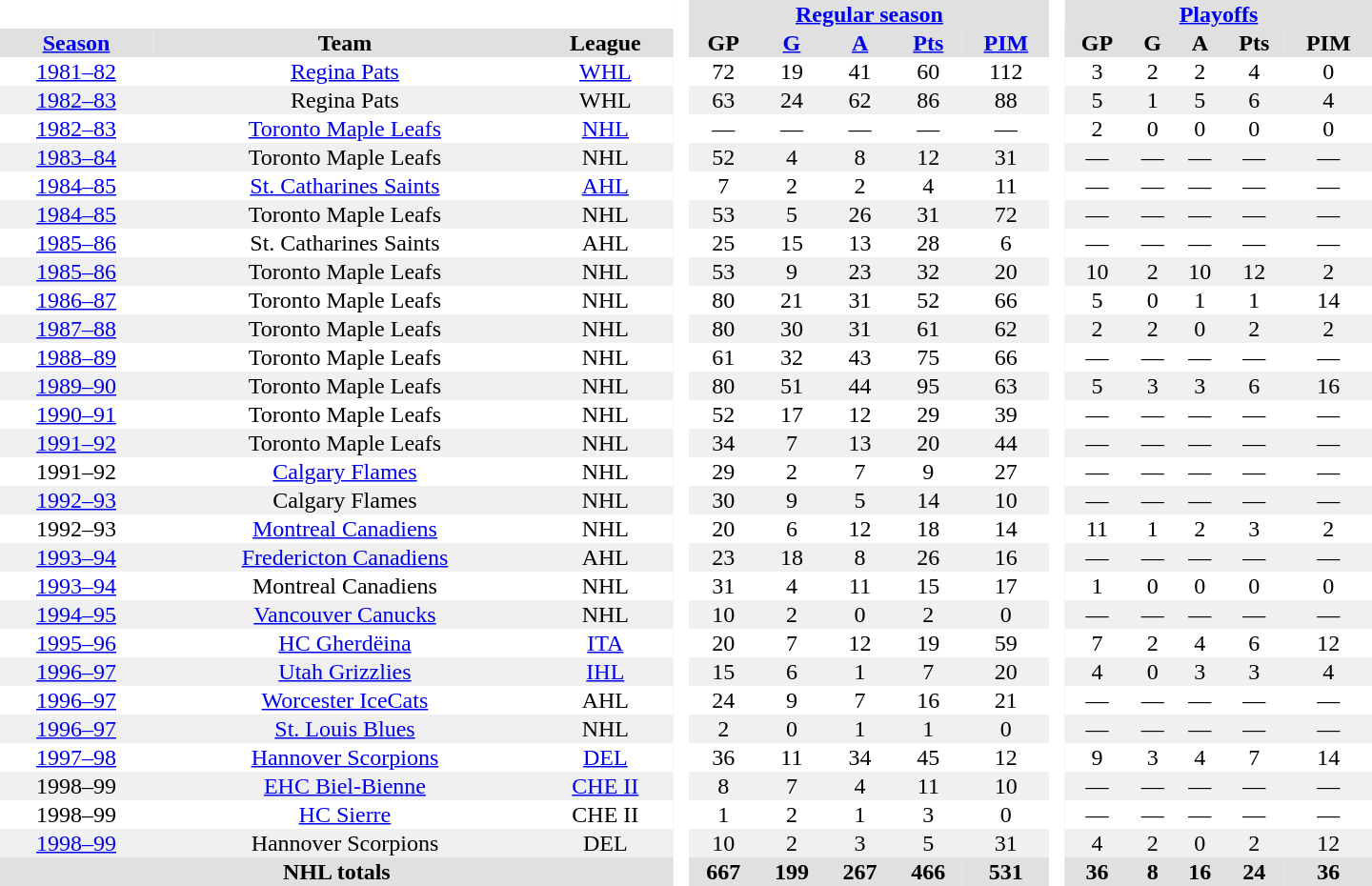<table border="0" cellpadding="1" cellspacing="0" style="text-align:center; width:60em;">
<tr style="background:#e0e0e0;">
<th colspan="3"  bgcolor="#ffffff"> </th>
<th rowspan="99" bgcolor="#ffffff"> </th>
<th colspan="5"><a href='#'>Regular season</a></th>
<th rowspan="99" bgcolor="#ffffff"> </th>
<th colspan="5"><a href='#'>Playoffs</a></th>
</tr>
<tr style="background:#e0e0e0;">
<th><a href='#'>Season</a></th>
<th>Team</th>
<th>League</th>
<th>GP</th>
<th><a href='#'>G</a></th>
<th><a href='#'>A</a></th>
<th><a href='#'>Pts</a></th>
<th><a href='#'>PIM</a></th>
<th>GP</th>
<th>G</th>
<th>A</th>
<th>Pts</th>
<th>PIM</th>
</tr>
<tr>
<td><a href='#'>1981–82</a></td>
<td><a href='#'>Regina Pats</a></td>
<td><a href='#'>WHL</a></td>
<td>72</td>
<td>19</td>
<td>41</td>
<td>60</td>
<td>112</td>
<td>3</td>
<td>2</td>
<td>2</td>
<td>4</td>
<td>0</td>
</tr>
<tr style="background:#f0f0f0;">
<td><a href='#'>1982–83</a></td>
<td>Regina Pats</td>
<td>WHL</td>
<td>63</td>
<td>24</td>
<td>62</td>
<td>86</td>
<td>88</td>
<td>5</td>
<td>1</td>
<td>5</td>
<td>6</td>
<td>4</td>
</tr>
<tr>
<td><a href='#'>1982–83</a></td>
<td><a href='#'>Toronto Maple Leafs</a></td>
<td><a href='#'>NHL</a></td>
<td>—</td>
<td>—</td>
<td>—</td>
<td>—</td>
<td>—</td>
<td>2</td>
<td>0</td>
<td>0</td>
<td>0</td>
<td>0</td>
</tr>
<tr style="background:#f0f0f0;">
<td><a href='#'>1983–84</a></td>
<td>Toronto Maple Leafs</td>
<td>NHL</td>
<td>52</td>
<td>4</td>
<td>8</td>
<td>12</td>
<td>31</td>
<td>—</td>
<td>—</td>
<td>—</td>
<td>—</td>
<td>—</td>
</tr>
<tr>
<td><a href='#'>1984–85</a></td>
<td><a href='#'>St. Catharines Saints</a></td>
<td><a href='#'>AHL</a></td>
<td>7</td>
<td>2</td>
<td>2</td>
<td>4</td>
<td>11</td>
<td>—</td>
<td>—</td>
<td>—</td>
<td>—</td>
<td>—</td>
</tr>
<tr style="background:#f0f0f0;">
<td><a href='#'>1984–85</a></td>
<td>Toronto Maple Leafs</td>
<td>NHL</td>
<td>53</td>
<td>5</td>
<td>26</td>
<td>31</td>
<td>72</td>
<td>—</td>
<td>—</td>
<td>—</td>
<td>—</td>
<td>—</td>
</tr>
<tr>
<td><a href='#'>1985–86</a></td>
<td>St. Catharines Saints</td>
<td>AHL</td>
<td>25</td>
<td>15</td>
<td>13</td>
<td>28</td>
<td>6</td>
<td>—</td>
<td>—</td>
<td>—</td>
<td>—</td>
<td>—</td>
</tr>
<tr style="background:#f0f0f0;">
<td><a href='#'>1985–86</a></td>
<td>Toronto Maple Leafs</td>
<td>NHL</td>
<td>53</td>
<td>9</td>
<td>23</td>
<td>32</td>
<td>20</td>
<td>10</td>
<td>2</td>
<td>10</td>
<td>12</td>
<td>2</td>
</tr>
<tr>
<td><a href='#'>1986–87</a></td>
<td>Toronto Maple Leafs</td>
<td>NHL</td>
<td>80</td>
<td>21</td>
<td>31</td>
<td>52</td>
<td>66</td>
<td>5</td>
<td>0</td>
<td>1</td>
<td>1</td>
<td>14</td>
</tr>
<tr style="background:#f0f0f0;">
<td><a href='#'>1987–88</a></td>
<td>Toronto Maple Leafs</td>
<td>NHL</td>
<td>80</td>
<td>30</td>
<td>31</td>
<td>61</td>
<td>62</td>
<td>2</td>
<td>2</td>
<td>0</td>
<td>2</td>
<td>2</td>
</tr>
<tr>
<td><a href='#'>1988–89</a></td>
<td>Toronto Maple Leafs</td>
<td>NHL</td>
<td>61</td>
<td>32</td>
<td>43</td>
<td>75</td>
<td>66</td>
<td>—</td>
<td>—</td>
<td>—</td>
<td>—</td>
<td>—</td>
</tr>
<tr style="background:#f0f0f0;">
<td><a href='#'>1989–90</a></td>
<td>Toronto Maple Leafs</td>
<td>NHL</td>
<td>80</td>
<td>51</td>
<td>44</td>
<td>95</td>
<td>63</td>
<td>5</td>
<td>3</td>
<td>3</td>
<td>6</td>
<td>16</td>
</tr>
<tr>
<td><a href='#'>1990–91</a></td>
<td>Toronto Maple Leafs</td>
<td>NHL</td>
<td>52</td>
<td>17</td>
<td>12</td>
<td>29</td>
<td>39</td>
<td>—</td>
<td>—</td>
<td>—</td>
<td>—</td>
<td>—</td>
</tr>
<tr style="background:#f0f0f0;">
<td><a href='#'>1991–92</a></td>
<td>Toronto Maple Leafs</td>
<td>NHL</td>
<td>34</td>
<td>7</td>
<td>13</td>
<td>20</td>
<td>44</td>
<td>—</td>
<td>—</td>
<td>—</td>
<td>—</td>
<td>—</td>
</tr>
<tr>
<td>1991–92</td>
<td><a href='#'>Calgary Flames</a></td>
<td>NHL</td>
<td>29</td>
<td>2</td>
<td>7</td>
<td>9</td>
<td>27</td>
<td>—</td>
<td>—</td>
<td>—</td>
<td>—</td>
<td>—</td>
</tr>
<tr style="background:#f0f0f0;">
<td><a href='#'>1992–93</a></td>
<td>Calgary Flames</td>
<td>NHL</td>
<td>30</td>
<td>9</td>
<td>5</td>
<td>14</td>
<td>10</td>
<td>—</td>
<td>—</td>
<td>—</td>
<td>—</td>
<td>—</td>
</tr>
<tr>
<td>1992–93</td>
<td><a href='#'>Montreal Canadiens</a></td>
<td>NHL</td>
<td>20</td>
<td>6</td>
<td>12</td>
<td>18</td>
<td>14</td>
<td>11</td>
<td>1</td>
<td>2</td>
<td>3</td>
<td>2</td>
</tr>
<tr style="background:#f0f0f0;">
<td><a href='#'>1993–94</a></td>
<td><a href='#'>Fredericton Canadiens</a></td>
<td>AHL</td>
<td>23</td>
<td>18</td>
<td>8</td>
<td>26</td>
<td>16</td>
<td>—</td>
<td>—</td>
<td>—</td>
<td>—</td>
<td>—</td>
</tr>
<tr>
<td><a href='#'>1993–94</a></td>
<td>Montreal Canadiens</td>
<td>NHL</td>
<td>31</td>
<td>4</td>
<td>11</td>
<td>15</td>
<td>17</td>
<td>1</td>
<td>0</td>
<td>0</td>
<td>0</td>
<td>0</td>
</tr>
<tr style="background:#f0f0f0;">
<td><a href='#'>1994–95</a></td>
<td><a href='#'>Vancouver Canucks</a></td>
<td>NHL</td>
<td>10</td>
<td>2</td>
<td>0</td>
<td>2</td>
<td>0</td>
<td>—</td>
<td>—</td>
<td>—</td>
<td>—</td>
<td>—</td>
</tr>
<tr>
<td><a href='#'>1995–96</a></td>
<td><a href='#'>HC Gherdëina</a></td>
<td><a href='#'>ITA</a></td>
<td>20</td>
<td>7</td>
<td>12</td>
<td>19</td>
<td>59</td>
<td>7</td>
<td>2</td>
<td>4</td>
<td>6</td>
<td>12</td>
</tr>
<tr style="background:#f0f0f0;">
<td><a href='#'>1996–97</a></td>
<td><a href='#'>Utah Grizzlies</a></td>
<td><a href='#'>IHL</a></td>
<td>15</td>
<td>6</td>
<td>1</td>
<td>7</td>
<td>20</td>
<td>4</td>
<td>0</td>
<td>3</td>
<td>3</td>
<td>4</td>
</tr>
<tr>
<td><a href='#'>1996–97</a></td>
<td><a href='#'>Worcester IceCats</a></td>
<td>AHL</td>
<td>24</td>
<td>9</td>
<td>7</td>
<td>16</td>
<td>21</td>
<td>—</td>
<td>—</td>
<td>—</td>
<td>—</td>
<td>—</td>
</tr>
<tr style="background:#f0f0f0;">
<td><a href='#'>1996–97</a></td>
<td><a href='#'>St. Louis Blues</a></td>
<td>NHL</td>
<td>2</td>
<td>0</td>
<td>1</td>
<td>1</td>
<td>0</td>
<td>—</td>
<td>—</td>
<td>—</td>
<td>—</td>
<td>—</td>
</tr>
<tr>
<td><a href='#'>1997–98</a></td>
<td><a href='#'>Hannover Scorpions</a></td>
<td><a href='#'>DEL</a></td>
<td>36</td>
<td>11</td>
<td>34</td>
<td>45</td>
<td>12</td>
<td>9</td>
<td>3</td>
<td>4</td>
<td>7</td>
<td>14</td>
</tr>
<tr style="background:#f0f0f0;">
<td>1998–99</td>
<td><a href='#'>EHC Biel-Bienne</a></td>
<td><a href='#'>CHE II</a></td>
<td>8</td>
<td>7</td>
<td>4</td>
<td>11</td>
<td>10</td>
<td>—</td>
<td>—</td>
<td>—</td>
<td>—</td>
<td>—</td>
</tr>
<tr>
<td>1998–99</td>
<td><a href='#'>HC Sierre</a></td>
<td>CHE II</td>
<td>1</td>
<td>2</td>
<td>1</td>
<td>3</td>
<td>0</td>
<td>—</td>
<td>—</td>
<td>—</td>
<td>—</td>
<td>—</td>
</tr>
<tr style="background:#f0f0f0;">
<td><a href='#'>1998–99</a></td>
<td>Hannover Scorpions</td>
<td>DEL</td>
<td>10</td>
<td>2</td>
<td>3</td>
<td>5</td>
<td>31</td>
<td>4</td>
<td>2</td>
<td>0</td>
<td>2</td>
<td>12</td>
</tr>
<tr style="background:#e0e0e0;">
<th colspan="3">NHL totals</th>
<th>667</th>
<th>199</th>
<th>267</th>
<th>466</th>
<th>531</th>
<th>36</th>
<th>8</th>
<th>16</th>
<th>24</th>
<th>36</th>
</tr>
</table>
